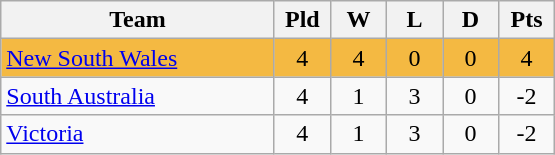<table class="wikitable" style="text-align:center;">
<tr>
<th width=175>Team</th>
<th style="width:30px;" abbr="Played">Pld</th>
<th style="width:30px;" abbr="Won">W</th>
<th style="width:30px;" abbr="Lost">L</th>
<th style="width:30px;" abbr="Drawn">D</th>
<th style="width:30px;" abbr="Points">Pts</th>
</tr>
<tr style="background:#f4b942;">
<td style="text-align:left;"><a href='#'>New South Wales</a></td>
<td>4</td>
<td>4</td>
<td>0</td>
<td>0</td>
<td>4</td>
</tr>
<tr>
<td style="text-align:left;"><a href='#'>South Australia</a></td>
<td>4</td>
<td>1</td>
<td>3</td>
<td>0</td>
<td>-2</td>
</tr>
<tr>
<td style="text-align:left;"><a href='#'>Victoria</a></td>
<td>4</td>
<td>1</td>
<td>3</td>
<td>0</td>
<td>-2</td>
</tr>
</table>
